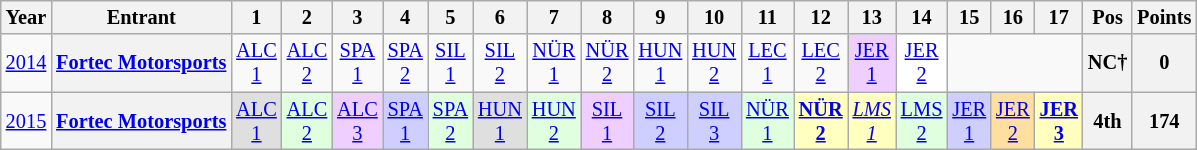<table class="wikitable" style="text-align:center; font-size:85%">
<tr>
<th>Year</th>
<th>Entrant</th>
<th>1</th>
<th>2</th>
<th>3</th>
<th>4</th>
<th>5</th>
<th>6</th>
<th>7</th>
<th>8</th>
<th>9</th>
<th>10</th>
<th>11</th>
<th>12</th>
<th>13</th>
<th>14</th>
<th>15</th>
<th>16</th>
<th>17</th>
<th>Pos</th>
<th>Points</th>
</tr>
<tr>
<td><a href='#'>2014</a></td>
<th nowrap><a href='#'>Fortec Motorsports</a></th>
<td style="background:#;"><a href='#'>ALC<br>1</a></td>
<td style="background:#;"><a href='#'>ALC<br>2</a></td>
<td style="background:#;"><a href='#'>SPA<br>1</a></td>
<td style="background:#;"><a href='#'>SPA<br>2</a></td>
<td style="background:#;"><a href='#'>SIL<br>1</a></td>
<td style="background:#;"><a href='#'>SIL<br>2</a></td>
<td style="background:#;"><a href='#'>NÜR<br>1</a></td>
<td style="background:#;"><a href='#'>NÜR<br>2</a></td>
<td style="background:#;"><a href='#'>HUN<br>1</a></td>
<td style="background:#;"><a href='#'>HUN<br>2</a></td>
<td style="background:#;"><a href='#'>LEC<br>1</a></td>
<td style="background:#;"><a href='#'>LEC<br>2</a></td>
<td style="background:#EFCFFF;"><a href='#'>JER<br>1</a><br></td>
<td style="background:#FFFFFF;"><a href='#'>JER<br>2</a><br></td>
<td colspan=3></td>
<th>NC†</th>
<th>0</th>
</tr>
<tr>
<td><a href='#'>2015</a></td>
<th nowrap><a href='#'>Fortec Motorsports</a></th>
<td style="background:#DFDFDF;"><a href='#'>ALC<br>1</a><br></td>
<td style="background:#DFFFDF;"><a href='#'>ALC<br>2</a><br></td>
<td style="background:#EFCFFF;"><a href='#'>ALC<br>3</a><br></td>
<td style="background:#CFCFFF;"><a href='#'>SPA<br>1</a><br></td>
<td style="background:#DFFFDF;"><a href='#'>SPA<br>2</a><br></td>
<td style="background:#DFDFDF;"><a href='#'>HUN<br>1</a><br></td>
<td style="background:#DFFFDF;"><a href='#'>HUN<br>2</a><br></td>
<td style="background:#EFCFFF;"><a href='#'>SIL<br>1</a><br></td>
<td style="background:#CFCFFF;"><a href='#'>SIL<br>2</a><br></td>
<td style="background:#CFCFFF;"><a href='#'>SIL<br>3</a><br></td>
<td style="background:#DFFFDF;"><a href='#'>NÜR<br>1</a><br></td>
<td style="background:#FFFFBF;"><strong><a href='#'>NÜR<br>2</a></strong><br></td>
<td style="background:#FFFFBF;"><em><a href='#'>LMS<br>1</a></em><br></td>
<td style="background:#DFFFDF;"><a href='#'>LMS<br>2</a><br></td>
<td style="background:#CFCFFF;"><a href='#'>JER<br>1</a><br></td>
<td style="background:#FFDF9F;"><a href='#'>JER<br>2</a><br></td>
<td style="background:#FFFFBF;"><strong><a href='#'>JER<br>3</a></strong><br></td>
<th>4th</th>
<th>174</th>
</tr>
</table>
